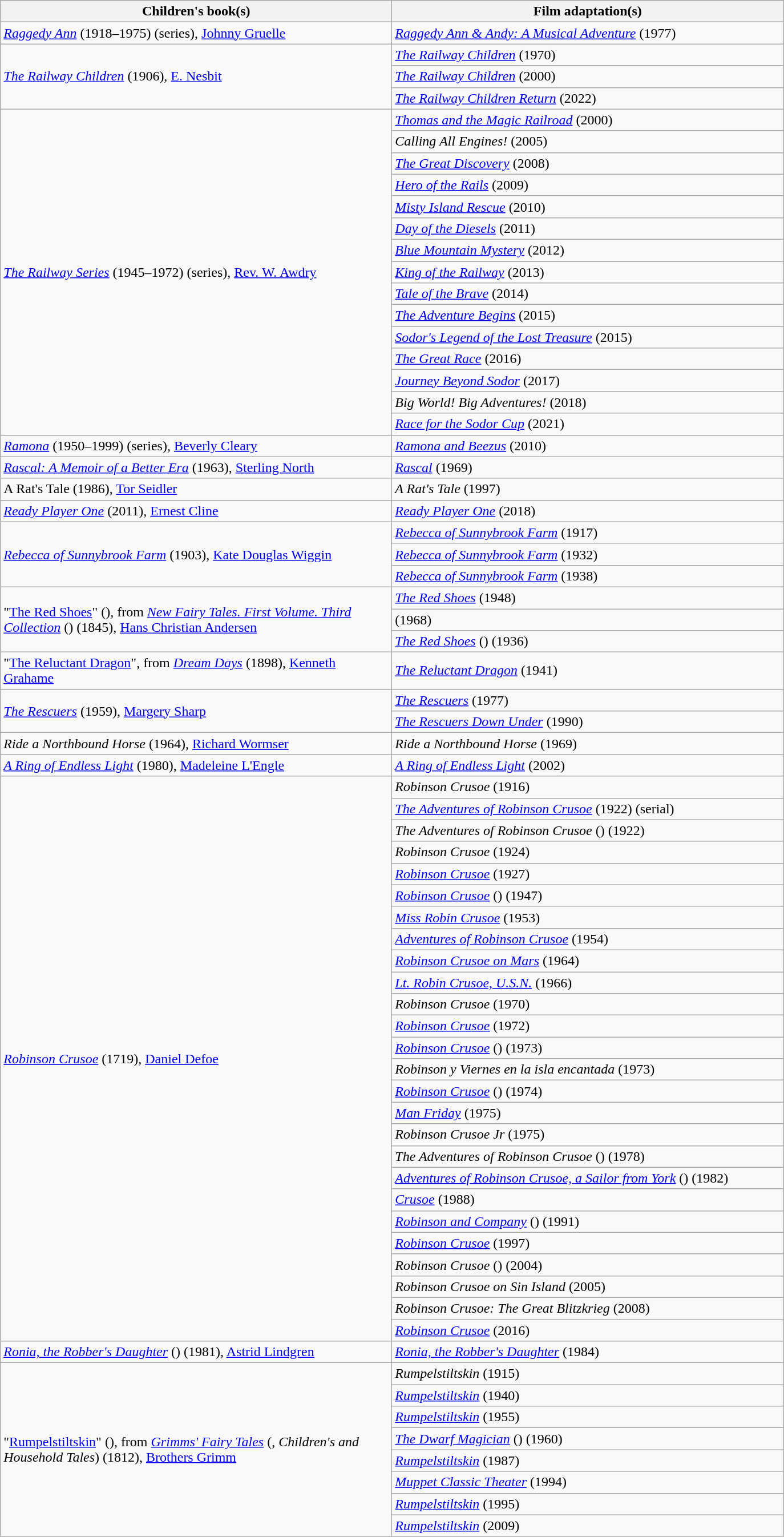<table class="wikitable">
<tr>
<th width="450">Children's book(s)</th>
<th width="450">Film adaptation(s)</th>
</tr>
<tr>
<td><em><a href='#'>Raggedy Ann</a></em> (1918–1975) (series), <a href='#'>Johnny Gruelle</a></td>
<td><em><a href='#'>Raggedy Ann & Andy: A Musical Adventure</a></em> (1977)</td>
</tr>
<tr>
<td rowspan="3"><em><a href='#'>The Railway Children</a></em> (1906), <a href='#'>E. Nesbit</a></td>
<td><em><a href='#'>The Railway Children</a></em> (1970)</td>
</tr>
<tr>
<td><em><a href='#'>The Railway Children</a></em> (2000)</td>
</tr>
<tr>
<td><em><a href='#'>The Railway Children Return</a></em> (2022)</td>
</tr>
<tr>
<td rowspan="15"><em><a href='#'>The Railway Series</a></em> (1945–1972) (series), <a href='#'>Rev. W. Awdry</a></td>
<td><em><a href='#'>Thomas and the Magic Railroad</a></em> (2000)</td>
</tr>
<tr>
<td><em>Calling All Engines!</em> (2005)</td>
</tr>
<tr>
<td><em><a href='#'>The Great Discovery</a></em> (2008)</td>
</tr>
<tr>
<td><em><a href='#'>Hero of the Rails</a></em> (2009)</td>
</tr>
<tr>
<td><em><a href='#'>Misty Island Rescue</a></em> (2010)</td>
</tr>
<tr>
<td><em><a href='#'>Day of the Diesels</a></em> (2011)</td>
</tr>
<tr>
<td><em><a href='#'>Blue Mountain Mystery</a></em> (2012)</td>
</tr>
<tr>
<td><em><a href='#'>King of the Railway</a></em> (2013)</td>
</tr>
<tr>
<td><em><a href='#'>Tale of the Brave</a></em> (2014)</td>
</tr>
<tr>
<td><em><a href='#'>The Adventure Begins</a></em> (2015)</td>
</tr>
<tr>
<td><em><a href='#'>Sodor's Legend of the Lost Treasure</a></em> (2015)</td>
</tr>
<tr>
<td><em><a href='#'>The Great Race</a></em> (2016)</td>
</tr>
<tr>
<td><em><a href='#'>Journey Beyond Sodor</a></em> (2017)</td>
</tr>
<tr>
<td><em>Big World! Big Adventures!</em> (2018)</td>
</tr>
<tr>
<td><em><a href='#'>Race for the Sodor Cup</a></em> (2021)</td>
</tr>
<tr>
<td><em><a href='#'>Ramona</a></em> (1950–1999) (series), <a href='#'>Beverly Cleary</a></td>
<td><em><a href='#'>Ramona and Beezus</a></em> (2010)</td>
</tr>
<tr>
<td><em><a href='#'>Rascal: A Memoir of a Better Era</a></em> (1963), <a href='#'>Sterling North</a></td>
<td><em><a href='#'>Rascal</a></em> (1969)</td>
</tr>
<tr>
<td>A Rat's Tale (1986), <a href='#'>Tor Seidler</a></td>
<td><em>A Rat's Tale</em> (1997)</td>
</tr>
<tr>
<td><em><a href='#'>Ready Player One</a></em> (2011), <a href='#'>Ernest Cline</a></td>
<td><em><a href='#'>Ready Player One</a></em> (2018)</td>
</tr>
<tr>
<td rowspan="3"><em><a href='#'>Rebecca of Sunnybrook Farm</a></em> (1903), <a href='#'>Kate Douglas Wiggin</a></td>
<td><em><a href='#'>Rebecca of Sunnybrook Farm</a></em> (1917)</td>
</tr>
<tr>
<td><em><a href='#'>Rebecca of Sunnybrook Farm</a></em> (1932)</td>
</tr>
<tr>
<td><em><a href='#'>Rebecca of Sunnybrook Farm</a></em> (1938)</td>
</tr>
<tr>
<td rowspan="3">"<a href='#'>The Red Shoes</a>" (), from <em><a href='#'>New Fairy Tales. First Volume. Third Collection</a></em> () (1845), <a href='#'>Hans Christian Andersen</a></td>
<td><em><a href='#'>The Red Shoes</a></em> (1948)</td>
</tr>
<tr>
<td> (1968)</td>
</tr>
<tr>
<td><em><a href='#'>The Red Shoes</a></em> () (1936)</td>
</tr>
<tr>
<td>"<a href='#'>The Reluctant Dragon</a>", from <em><a href='#'>Dream Days</a></em> (1898), <a href='#'>Kenneth Grahame</a></td>
<td><em><a href='#'>The Reluctant Dragon</a></em> (1941)</td>
</tr>
<tr>
<td rowspan="2"><em><a href='#'>The Rescuers</a></em> (1959), <a href='#'>Margery Sharp</a></td>
<td><em><a href='#'>The Rescuers</a></em> (1977)</td>
</tr>
<tr>
<td><em><a href='#'>The Rescuers Down Under</a></em> (1990)</td>
</tr>
<tr>
<td><em>Ride a Northbound Horse</em> (1964), <a href='#'>Richard Wormser</a></td>
<td><em>Ride a Northbound Horse</em> (1969)</td>
</tr>
<tr>
<td><em><a href='#'>A Ring of Endless Light</a></em> (1980), <a href='#'>Madeleine L'Engle</a></td>
<td><em><a href='#'>A Ring of Endless Light</a></em> (2002)</td>
</tr>
<tr>
<td rowspan="26"><em><a href='#'>Robinson Crusoe</a></em> (1719), <a href='#'>Daniel Defoe</a></td>
<td><em>Robinson Crusoe</em> (1916)</td>
</tr>
<tr>
<td><em><a href='#'>The Adventures of Robinson Crusoe</a></em> (1922) (serial)</td>
</tr>
<tr>
<td><em>The Adventures of Robinson Crusoe</em> () (1922)</td>
</tr>
<tr>
<td><em>Robinson Crusoe</em> (1924)</td>
</tr>
<tr>
<td><em><a href='#'>Robinson Crusoe</a></em> (1927)</td>
</tr>
<tr>
<td><em><a href='#'>Robinson Crusoe</a></em> () (1947)</td>
</tr>
<tr>
<td><em><a href='#'>Miss Robin Crusoe</a></em> (1953)</td>
</tr>
<tr>
<td><em><a href='#'>Adventures of Robinson Crusoe</a></em> (1954)</td>
</tr>
<tr>
<td><em><a href='#'>Robinson Crusoe on Mars</a></em> (1964)</td>
</tr>
<tr>
<td><em><a href='#'>Lt. Robin Crusoe, U.S.N.</a></em> (1966)</td>
</tr>
<tr>
<td><em>Robinson Crusoe</em> (1970)</td>
</tr>
<tr>
<td><em><a href='#'>Robinson Crusoe</a></em> (1972)</td>
</tr>
<tr>
<td><em><a href='#'>Robinson Crusoe</a></em> () (1973)</td>
</tr>
<tr>
<td><em>Robinson y Viernes en la isla encantada</em> (1973)</td>
</tr>
<tr>
<td><em><a href='#'>Robinson Crusoe</a></em> () (1974)</td>
</tr>
<tr>
<td><em><a href='#'>Man Friday</a></em> (1975)</td>
</tr>
<tr>
<td><em>Robinson Crusoe Jr</em> (1975)</td>
</tr>
<tr>
<td><em>The Adventures of Robinson Crusoe</em> () (1978)</td>
</tr>
<tr>
<td><em><a href='#'>Adventures of Robinson Crusoe, a Sailor from York</a></em> () (1982)</td>
</tr>
<tr>
<td><em><a href='#'>Crusoe</a></em> (1988)</td>
</tr>
<tr>
<td><em><a href='#'>Robinson and Company</a></em> () (1991)</td>
</tr>
<tr>
<td><em><a href='#'>Robinson Crusoe</a></em> (1997)</td>
</tr>
<tr>
<td><em>Robinson Crusoe</em> () (2004)</td>
</tr>
<tr>
<td><em>Robinson Crusoe on Sin Island</em> (2005)</td>
</tr>
<tr>
<td><em>Robinson Crusoe: The Great Blitzkrieg</em> (2008)</td>
</tr>
<tr>
<td><em><a href='#'>Robinson Crusoe</a></em> (2016)</td>
</tr>
<tr>
<td><em><a href='#'>Ronia, the Robber's Daughter</a></em> () (1981), <a href='#'>Astrid Lindgren</a></td>
<td><em><a href='#'>Ronia, the Robber's Daughter</a></em> (1984)</td>
</tr>
<tr>
<td rowspan="8">"<a href='#'>Rumpelstiltskin</a>" (), from <em><a href='#'>Grimms' Fairy Tales</a></em> (, <em>Children's and Household Tales</em>) (1812), <a href='#'>Brothers Grimm</a></td>
<td><em>Rumpelstiltskin</em> (1915)</td>
</tr>
<tr>
<td><em><a href='#'>Rumpelstiltskin</a></em> (1940)</td>
</tr>
<tr>
<td><em><a href='#'>Rumpelstiltskin</a></em> (1955)</td>
</tr>
<tr>
<td><em><a href='#'>The Dwarf Magician</a></em> () (1960)</td>
</tr>
<tr>
<td><em><a href='#'>Rumpelstiltskin</a></em> (1987)</td>
</tr>
<tr>
<td><em><a href='#'>Muppet Classic Theater</a></em> (1994)</td>
</tr>
<tr>
<td><em><a href='#'>Rumpelstiltskin</a></em> (1995)</td>
</tr>
<tr>
<td><em><a href='#'>Rumpelstiltskin</a></em> (2009)</td>
</tr>
</table>
